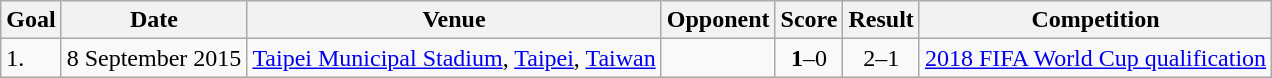<table class="wikitable plainrowheaders sortable">
<tr>
<th>Goal</th>
<th>Date</th>
<th>Venue</th>
<th>Opponent</th>
<th>Score</th>
<th>Result</th>
<th>Competition</th>
</tr>
<tr>
<td>1.</td>
<td>8 September 2015</td>
<td><a href='#'>Taipei Municipal Stadium</a>, <a href='#'>Taipei</a>, <a href='#'>Taiwan</a></td>
<td></td>
<td align=center><strong>1</strong>–0</td>
<td align=center>2–1</td>
<td><a href='#'>2018 FIFA World Cup qualification</a></td>
</tr>
</table>
